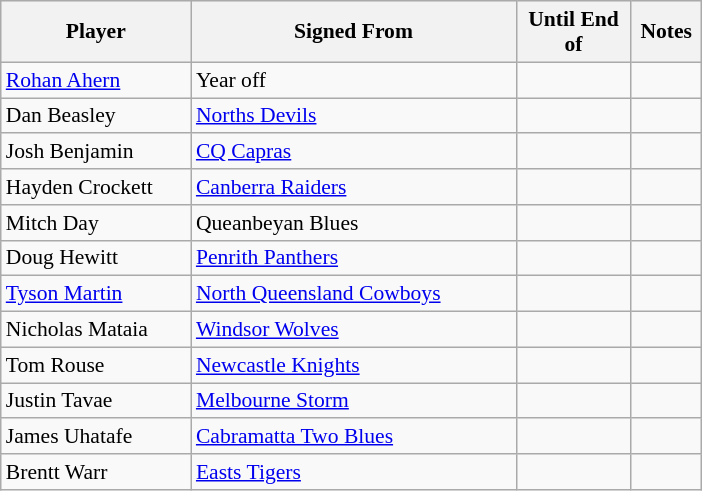<table class="wikitable" style="font-size:90%">
<tr style="background:#efefef;">
<th style="width:120px;">Player</th>
<th style="width:210px;">Signed From</th>
<th style="width:70px;">Until End of</th>
<th style="width:40px;">Notes</th>
</tr>
<tr>
<td><a href='#'>Rohan Ahern</a></td>
<td>Year off</td>
<td></td>
<td></td>
</tr>
<tr>
<td>Dan Beasley</td>
<td> <a href='#'>Norths Devils</a></td>
<td></td>
<td></td>
</tr>
<tr>
<td>Josh Benjamin</td>
<td> <a href='#'>CQ Capras</a></td>
<td></td>
<td></td>
</tr>
<tr>
<td>Hayden Crockett</td>
<td> <a href='#'>Canberra Raiders</a></td>
<td></td>
<td></td>
</tr>
<tr>
<td>Mitch Day</td>
<td> Queanbeyan Blues</td>
<td></td>
<td></td>
</tr>
<tr>
<td>Doug Hewitt</td>
<td> <a href='#'>Penrith Panthers</a></td>
<td></td>
<td></td>
</tr>
<tr>
<td><a href='#'>Tyson Martin</a></td>
<td> <a href='#'>North Queensland Cowboys</a></td>
<td></td>
<td></td>
</tr>
<tr>
<td>Nicholas Mataia</td>
<td> <a href='#'>Windsor Wolves</a></td>
<td></td>
<td></td>
</tr>
<tr>
<td>Tom Rouse</td>
<td> <a href='#'>Newcastle Knights</a></td>
<td></td>
<td></td>
</tr>
<tr>
<td>Justin Tavae</td>
<td> <a href='#'>Melbourne Storm</a></td>
<td></td>
<td></td>
</tr>
<tr>
<td>James Uhatafe</td>
<td> <a href='#'>Cabramatta Two Blues</a></td>
<td></td>
<td></td>
</tr>
<tr>
<td>Brentt Warr</td>
<td> <a href='#'>Easts Tigers</a></td>
<td></td>
<td></td>
</tr>
</table>
